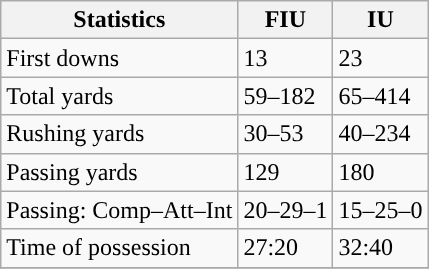<table class="wikitable" style="float: left;">
<tr>
<th>Statistics</th>
<th>FIU</th>
<th>IU</th>
</tr>
<tr>
<td>First downs</td>
<td>13</td>
<td>23</td>
</tr>
<tr>
<td>Total yards</td>
<td>59–182</td>
<td>65–414</td>
</tr>
<tr>
<td>Rushing yards</td>
<td>30–53</td>
<td>40–234</td>
</tr>
<tr>
<td>Passing yards</td>
<td>129</td>
<td>180</td>
</tr>
<tr>
<td>Passing: Comp–Att–Int</td>
<td>20–29–1</td>
<td>15–25–0</td>
</tr>
<tr>
<td>Time of possession</td>
<td>27:20</td>
<td>32:40</td>
</tr>
<tr>
</tr>
</table>
